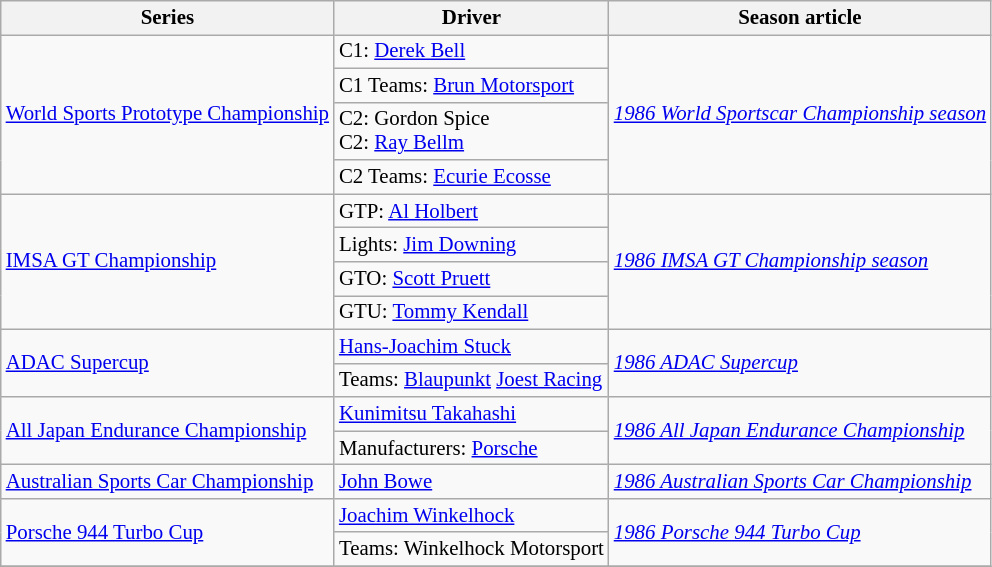<table class="wikitable" style="font-size: 87%;">
<tr>
<th>Series</th>
<th>Driver</th>
<th>Season article</th>
</tr>
<tr>
<td rowspan=4><a href='#'>World Sports Prototype Championship</a></td>
<td>C1:  <a href='#'>Derek Bell</a></td>
<td rowspan=4><em><a href='#'>1986 World Sportscar Championship season</a></em></td>
</tr>
<tr>
<td>C1 Teams:  <a href='#'>Brun Motorsport</a></td>
</tr>
<tr>
<td>C2:  Gordon Spice<br>C2:  <a href='#'>Ray Bellm</a></td>
</tr>
<tr>
<td>C2 Teams:  <a href='#'>Ecurie Ecosse</a></td>
</tr>
<tr>
<td rowspan=4><a href='#'>IMSA GT Championship</a></td>
<td>GTP:  <a href='#'>Al Holbert</a></td>
<td rowspan=4><em><a href='#'>1986 IMSA GT Championship season</a></em></td>
</tr>
<tr>
<td>Lights:  <a href='#'>Jim Downing</a></td>
</tr>
<tr>
<td>GTO:  <a href='#'>Scott Pruett</a></td>
</tr>
<tr>
<td>GTU:  <a href='#'>Tommy Kendall</a></td>
</tr>
<tr>
<td rowspan=2><a href='#'>ADAC Supercup</a></td>
<td> <a href='#'>Hans-Joachim Stuck</a></td>
<td rowspan=2><em><a href='#'>1986 ADAC Supercup</a></em></td>
</tr>
<tr>
<td>Teams:  <a href='#'>Blaupunkt</a> <a href='#'>Joest Racing</a></td>
</tr>
<tr>
<td rowspan=2><a href='#'>All Japan Endurance Championship</a></td>
<td> <a href='#'>Kunimitsu Takahashi</a></td>
<td rowspan=2><em><a href='#'>1986 All Japan Endurance Championship</a></em></td>
</tr>
<tr>
<td>Manufacturers:  <a href='#'>Porsche</a></td>
</tr>
<tr>
<td><a href='#'>Australian Sports Car Championship</a></td>
<td> <a href='#'>John Bowe</a></td>
<td><em><a href='#'>1986 Australian Sports Car Championship</a></em></td>
</tr>
<tr>
<td rowspan=2><a href='#'>Porsche 944 Turbo Cup</a></td>
<td> <a href='#'>Joachim Winkelhock</a></td>
<td rowspan=2><em><a href='#'>1986 Porsche 944 Turbo Cup</a></em></td>
</tr>
<tr>
<td>Teams:  Winkelhock Motorsport</td>
</tr>
<tr>
</tr>
</table>
